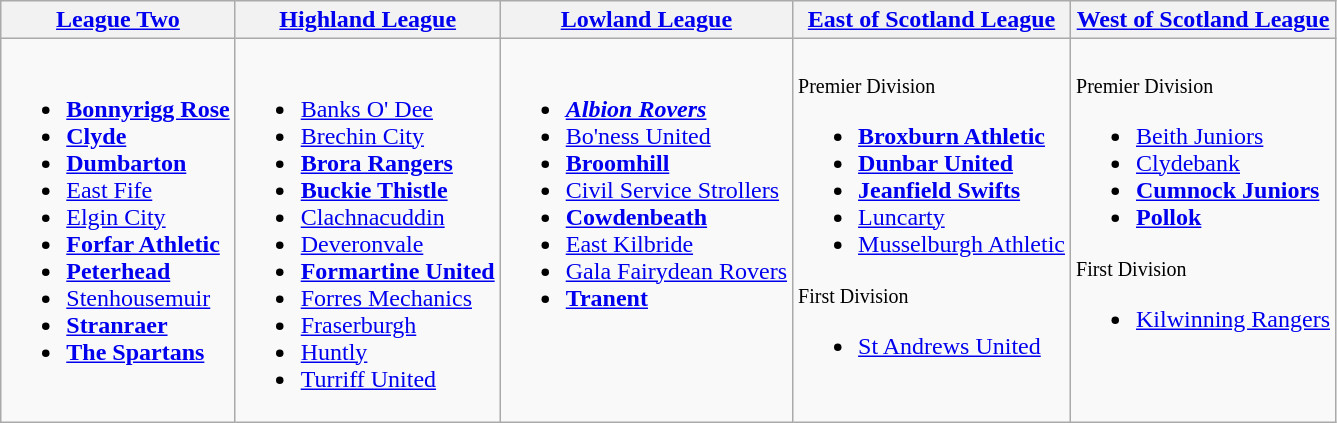<table class="wikitable" style="text-align:left">
<tr>
<th><a href='#'>League Two</a></th>
<th><a href='#'>Highland League</a></th>
<th><a href='#'>Lowland League</a></th>
<th><a href='#'>East of Scotland League</a></th>
<th><a href='#'>West of Scotland League</a></th>
</tr>
<tr>
<td valign="top"><br><ul><li><strong><a href='#'>Bonnyrigg Rose</a></strong></li><li><strong><a href='#'>Clyde</a></strong></li><li><strong><a href='#'>Dumbarton</a></strong></li><li><a href='#'>East Fife</a></li><li><a href='#'>Elgin City</a></li><li><strong><a href='#'>Forfar Athletic</a></strong></li><li><strong><a href='#'>Peterhead</a></strong></li><li><a href='#'>Stenhousemuir</a></li><li><strong><a href='#'>Stranraer</a></strong></li><li><strong><a href='#'>The Spartans</a></strong></li></ul></td>
<td valign=top><br><ul><li><a href='#'>Banks O' Dee</a></li><li><a href='#'>Brechin City</a></li><li><strong><a href='#'>Brora Rangers</a></strong></li><li><strong><a href='#'>Buckie Thistle</a></strong></li><li><a href='#'>Clachnacuddin</a></li><li><a href='#'>Deveronvale</a></li><li><strong><a href='#'>Formartine United</a></strong></li><li><a href='#'>Forres Mechanics</a></li><li><a href='#'>Fraserburgh</a></li><li><a href='#'>Huntly</a></li><li><a href='#'>Turriff United</a></li></ul></td>
<td valign=top><br><ul><li><strong><em><a href='#'>Albion Rovers</a></em></strong></li><li><a href='#'>Bo'ness United</a></li><li><strong><a href='#'>Broomhill</a></strong></li><li><a href='#'>Civil Service Strollers</a></li><li><strong><a href='#'>Cowdenbeath</a></strong></li><li><a href='#'>East Kilbride</a></li><li><a href='#'>Gala Fairydean Rovers</a></li><li><strong><a href='#'>Tranent</a></strong></li></ul></td>
<td valign=top><br><small>Premier Division</small><ul><li><strong><a href='#'>Broxburn Athletic</a></strong></li><li><strong><a href='#'>Dunbar United</a></strong></li><li><strong><a href='#'>Jeanfield Swifts</a></strong></li><li><a href='#'>Luncarty</a></li><li><a href='#'>Musselburgh Athletic</a></li></ul><small>First Division</small><ul><li><a href='#'>St Andrews United</a></li></ul></td>
<td valign=top><br><small>Premier Division</small><ul><li><a href='#'>Beith Juniors</a></li><li><a href='#'>Clydebank</a></li><li><strong><a href='#'>Cumnock Juniors</a></strong></li><li><strong><a href='#'>Pollok</a></strong></li></ul><small>First Division</small><ul><li><a href='#'>Kilwinning Rangers</a></li></ul></td>
</tr>
</table>
